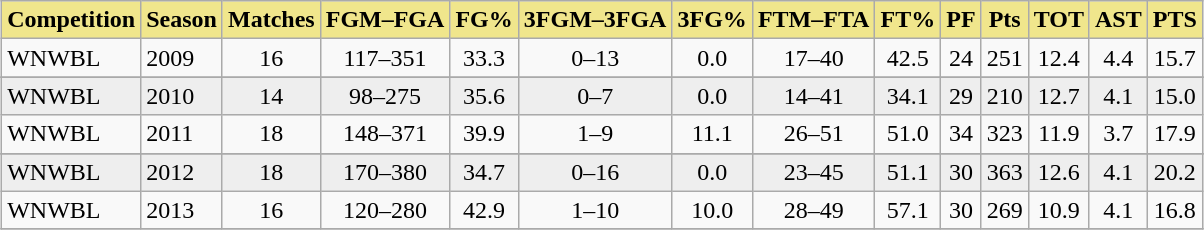<table class="wikitable" style="margin:1em auto;">
<tr style="background: khaki">
<td align=center><strong>Competition</strong></td>
<td align=center><strong>Season</strong></td>
<td align=center><strong>Matches</strong></td>
<td align=center><strong>FGM–FGA</strong></td>
<td align=center><strong>FG%</strong></td>
<td align=center><strong>3FGM–3FGA</strong></td>
<td align=center><strong>3FG%</strong></td>
<td align=center><strong>FTM–FTA</strong></td>
<td align=center><strong>FT%</strong></td>
<td align=center><strong>PF</strong></td>
<td align=center><strong>Pts</strong></td>
<td align=center><strong>TOT</strong></td>
<td align=center><strong>AST</strong></td>
<td><strong>PTS</strong></td>
</tr>
<tr>
<td>WNWBL</td>
<td>2009</td>
<td align=center>16</td>
<td align=center>117–351</td>
<td align=center>33.3</td>
<td align=center>0–13</td>
<td align=center>0.0</td>
<td align=center>17–40</td>
<td align=center>42.5</td>
<td align=center>24</td>
<td align=center>251</td>
<td align=center>12.4</td>
<td align=center>4.4</td>
<td align=center>15.7</td>
</tr>
<tr>
</tr>
<tr style="background: #eeeeee;">
<td>WNWBL</td>
<td>2010</td>
<td align=center>14</td>
<td align=center>98–275</td>
<td align=center>35.6</td>
<td align=center>0–7</td>
<td align=center>0.0</td>
<td align=center>14–41</td>
<td align=center>34.1</td>
<td align=center>29</td>
<td align=center>210</td>
<td align=center>12.7</td>
<td align=center>4.1</td>
<td align=center>15.0</td>
</tr>
<tr>
<td>WNWBL</td>
<td>2011</td>
<td align=center>18</td>
<td align=center>148–371</td>
<td align=center>39.9</td>
<td align=center>1–9</td>
<td align=center>11.1</td>
<td align=center>26–51</td>
<td align=center>51.0</td>
<td align=center>34</td>
<td align=center>323</td>
<td align=center>11.9</td>
<td align=center>3.7</td>
<td align=center>17.9</td>
</tr>
<tr>
</tr>
<tr style="background: #eeeeee;">
<td>WNWBL</td>
<td>2012</td>
<td align=center>18</td>
<td align=center>170–380</td>
<td align=center>34.7</td>
<td align=center>0–16</td>
<td align=center>0.0</td>
<td align=center>23–45</td>
<td align=center>51.1</td>
<td align=center>30</td>
<td align=center>363</td>
<td align=center>12.6</td>
<td align=center>4.1</td>
<td align=center>20.2</td>
</tr>
<tr>
<td>WNWBL</td>
<td>2013</td>
<td align=center>16</td>
<td align=center>120–280</td>
<td align=center>42.9</td>
<td align=center>1–10</td>
<td align=center>10.0</td>
<td align=center>28–49</td>
<td align=center>57.1</td>
<td align=center>30</td>
<td align=center>269</td>
<td align=center>10.9</td>
<td align=center>4.1</td>
<td align=center>16.8</td>
</tr>
<tr>
</tr>
</table>
